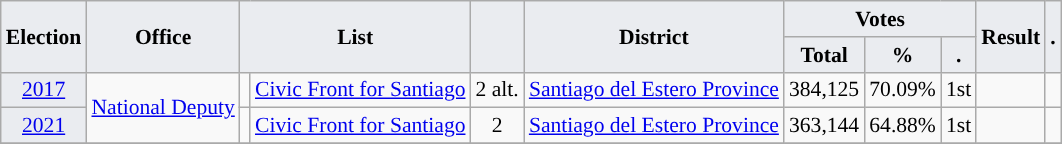<table class="wikitable" style="font-size:90%; text-align:center;">
<tr>
<th style="background-color:#EAECF0;" rowspan=2>Election</th>
<th style="background-color:#EAECF0;" rowspan=2>Office</th>
<th style="background-color:#EAECF0;" colspan=2 rowspan=2>List</th>
<th style="background-color:#EAECF0;" rowspan=2></th>
<th style="background-color:#EAECF0;" rowspan=2>District</th>
<th style="background-color:#EAECF0;" colspan=3>Votes</th>
<th style="background-color:#EAECF0;" rowspan=2>Result</th>
<th style="background-color:#EAECF0;" rowspan=2>.</th>
</tr>
<tr>
<th style="background-color:#EAECF0;">Total</th>
<th style="background-color:#EAECF0;">%</th>
<th style="background-color:#EAECF0;">.</th>
</tr>
<tr>
<td style="background-color:#EAECF0;"><a href='#'>2017</a></td>
<td rowspan="2"><a href='#'>National Deputy</a></td>
<td style="background-color:"></td>
<td><a href='#'>Civic Front for Santiago</a></td>
<td>2 alt.</td>
<td><a href='#'>Santiago del Estero Province</a></td>
<td>384,125</td>
<td>70.09%</td>
<td>1st</td>
<td></td>
<td></td>
</tr>
<tr>
<td style="background-color:#EAECF0;"><a href='#'>2021</a></td>
<td style="background-color:"></td>
<td><a href='#'>Civic Front for Santiago</a></td>
<td>2</td>
<td><a href='#'>Santiago del Estero Province</a></td>
<td>363,144</td>
<td>64.88%</td>
<td>1st</td>
<td></td>
<td></td>
</tr>
<tr>
</tr>
</table>
